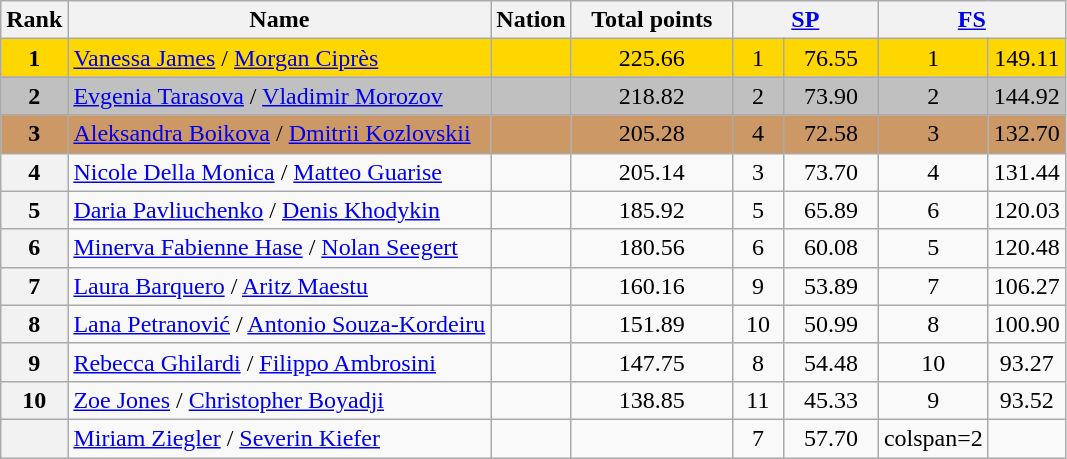<table class="wikitable sortable">
<tr>
<th>Rank</th>
<th>Name</th>
<th>Nation</th>
<th width="100px">Total points</th>
<th colspan="2" width="90px"><a href='#'>SP</a></th>
<th colspan="2" width="90px"><a href='#'>FS</a></th>
</tr>
<tr bgcolor="gold">
<td align="center" bgcolor="gold"><strong>1</strong></td>
<td><a href='#'>Vanessa James</a> / <a href='#'>Morgan Ciprès</a></td>
<td></td>
<td align="center">225.66</td>
<td align="center">1</td>
<td align="center">76.55</td>
<td align="center">1</td>
<td align="center">149.11</td>
</tr>
<tr bgcolor="silver">
<td align="center" bgcolor="silver"><strong>2</strong></td>
<td><a href='#'>Evgenia Tarasova</a> / <a href='#'>Vladimir Morozov</a></td>
<td></td>
<td align="center">218.82</td>
<td align="center">2</td>
<td align="center">73.90</td>
<td align="center">2</td>
<td align="center">144.92</td>
</tr>
<tr bgcolor="#cc9966">
<td align="center" bgcolor="#cc9966"><strong>3</strong></td>
<td><a href='#'>Aleksandra Boikova</a> / <a href='#'>Dmitrii Kozlovskii</a></td>
<td></td>
<td align="center">205.28</td>
<td align="center">4</td>
<td align="center">72.58</td>
<td align="center">3</td>
<td align="center">132.70</td>
</tr>
<tr>
<th>4</th>
<td><a href='#'>Nicole Della Monica</a> / <a href='#'>Matteo Guarise</a></td>
<td></td>
<td align="center">205.14</td>
<td align="center">3</td>
<td align="center">73.70</td>
<td align="center">4</td>
<td align="center">131.44</td>
</tr>
<tr>
<th>5</th>
<td><a href='#'>Daria Pavliuchenko</a> / <a href='#'>Denis Khodykin</a></td>
<td></td>
<td align="center">185.92</td>
<td align="center">5</td>
<td align="center">65.89</td>
<td align="center">6</td>
<td align="center">120.03</td>
</tr>
<tr>
<th>6</th>
<td><a href='#'>Minerva Fabienne Hase</a> / <a href='#'>Nolan Seegert</a></td>
<td></td>
<td align="center">180.56</td>
<td align="center">6</td>
<td align="center">60.08</td>
<td align="center">5</td>
<td align="center">120.48</td>
</tr>
<tr>
<th>7</th>
<td><a href='#'>Laura Barquero</a> / <a href='#'>Aritz Maestu</a></td>
<td></td>
<td align="center">160.16</td>
<td align="center">9</td>
<td align="center">53.89</td>
<td align="center">7</td>
<td align="center">106.27</td>
</tr>
<tr>
<th>8</th>
<td><a href='#'>Lana Petranović</a> / <a href='#'>Antonio Souza-Kordeiru</a></td>
<td></td>
<td align="center">151.89</td>
<td align="center">10</td>
<td align="center">50.99</td>
<td align="center">8</td>
<td align="center">100.90</td>
</tr>
<tr>
<th>9</th>
<td><a href='#'>Rebecca Ghilardi</a> / <a href='#'>Filippo Ambrosini</a></td>
<td></td>
<td align="center">147.75</td>
<td align="center">8</td>
<td align="center">54.48</td>
<td align="center">10</td>
<td align="center">93.27</td>
</tr>
<tr>
<th>10</th>
<td><a href='#'>Zoe Jones</a> / <a href='#'>Christopher Boyadji</a></td>
<td></td>
<td align="center">138.85</td>
<td align="center">11</td>
<td align="center">45.33</td>
<td align="center">9</td>
<td align="center">93.52</td>
</tr>
<tr>
<th></th>
<td><a href='#'>Miriam Ziegler</a> / <a href='#'>Severin Kiefer</a></td>
<td></td>
<td></td>
<td align="center">7</td>
<td align="center">57.70</td>
<td>colspan=2 </td>
</tr>
</table>
